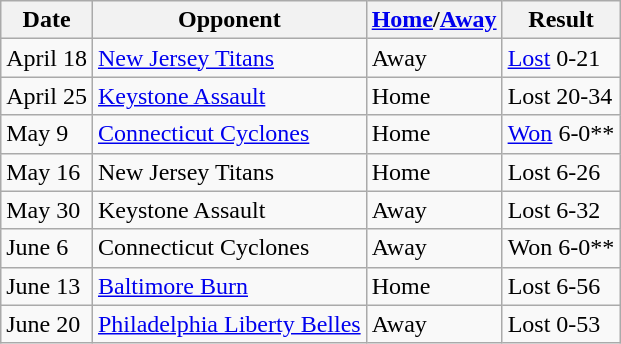<table class="wikitable">
<tr>
<th>Date</th>
<th>Opponent</th>
<th><a href='#'>Home</a>/<a href='#'>Away</a></th>
<th>Result</th>
</tr>
<tr>
<td>April 18</td>
<td><a href='#'>New Jersey Titans</a></td>
<td>Away</td>
<td><a href='#'>Lost</a> 0-21</td>
</tr>
<tr>
<td>April 25</td>
<td><a href='#'>Keystone Assault</a></td>
<td>Home</td>
<td>Lost 20-34</td>
</tr>
<tr>
<td>May 9</td>
<td><a href='#'>Connecticut Cyclones</a></td>
<td>Home</td>
<td><a href='#'>Won</a> 6-0**</td>
</tr>
<tr>
<td>May 16</td>
<td>New Jersey Titans</td>
<td>Home</td>
<td>Lost 6-26</td>
</tr>
<tr>
<td>May 30</td>
<td>Keystone Assault</td>
<td>Away</td>
<td>Lost 6-32</td>
</tr>
<tr>
<td>June 6</td>
<td>Connecticut Cyclones</td>
<td>Away</td>
<td>Won 6-0**</td>
</tr>
<tr>
<td>June 13</td>
<td><a href='#'>Baltimore Burn</a></td>
<td>Home</td>
<td>Lost 6-56</td>
</tr>
<tr>
<td>June 20</td>
<td><a href='#'>Philadelphia Liberty Belles</a></td>
<td>Away</td>
<td>Lost 0-53</td>
</tr>
</table>
